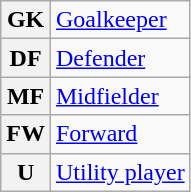<table class="wikitable">
<tr>
<th>GK</th>
<td><a href='#'>Goalkeeper</a></td>
</tr>
<tr>
<th>DF</th>
<td><a href='#'>Defender</a></td>
</tr>
<tr>
<th>MF</th>
<td><a href='#'>Midfielder</a></td>
</tr>
<tr>
<th>FW</th>
<td><a href='#'>Forward</a></td>
</tr>
<tr>
<th>U</th>
<td><a href='#'>Utility player</a></td>
</tr>
</table>
